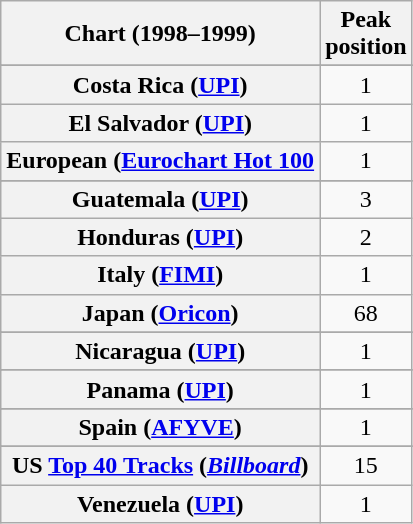<table class="wikitable sortable plainrowheaders" style="text-align:center">
<tr>
<th scope="col">Chart (1998–1999)</th>
<th scope="col">Peak<br>position</th>
</tr>
<tr>
</tr>
<tr>
</tr>
<tr>
</tr>
<tr>
</tr>
<tr>
<th scope="row">Costa Rica (<a href='#'>UPI</a>)</th>
<td>1</td>
</tr>
<tr>
<th scope="row">El Salvador (<a href='#'>UPI</a>)</th>
<td>1</td>
</tr>
<tr>
<th scope="row">European (<a href='#'>Eurochart Hot 100</a></th>
<td>1</td>
</tr>
<tr>
</tr>
<tr>
</tr>
<tr>
</tr>
<tr>
<th scope="row">Guatemala (<a href='#'>UPI</a>)</th>
<td>3</td>
</tr>
<tr>
<th scope="row">Honduras (<a href='#'>UPI</a>)</th>
<td>2</td>
</tr>
<tr>
<th scope="row">Italy (<a href='#'>FIMI</a>)</th>
<td>1</td>
</tr>
<tr>
<th scope="row">Japan (<a href='#'>Oricon</a>)</th>
<td>68</td>
</tr>
<tr>
</tr>
<tr>
</tr>
<tr>
<th scope="row">Nicaragua (<a href='#'>UPI</a>)</th>
<td>1</td>
</tr>
<tr>
</tr>
<tr>
<th scope="row">Panama (<a href='#'>UPI</a>)</th>
<td>1</td>
</tr>
<tr>
</tr>
<tr>
<th scope="row">Spain (<a href='#'>AFYVE</a>)</th>
<td>1</td>
</tr>
<tr>
</tr>
<tr>
</tr>
<tr>
</tr>
<tr>
</tr>
<tr>
</tr>
<tr>
</tr>
<tr>
</tr>
<tr>
</tr>
<tr>
</tr>
<tr>
<th scope="row">US <a href='#'>Top 40 Tracks</a> (<em><a href='#'>Billboard</a></em>)</th>
<td>15</td>
</tr>
<tr>
<th scope="row">Venezuela (<a href='#'>UPI</a>)</th>
<td>1</td>
</tr>
</table>
